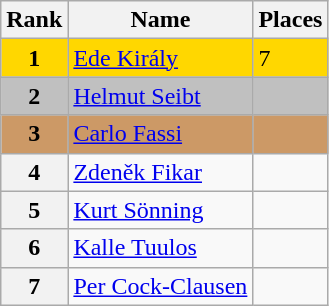<table class="wikitable">
<tr>
<th>Rank</th>
<th>Name</th>
<th>Places</th>
</tr>
<tr bgcolor="gold">
<td align="center"><strong>1</strong></td>
<td> <a href='#'>Ede Király</a></td>
<td>7</td>
</tr>
<tr bgcolor="silver">
<td align="center"><strong>2</strong></td>
<td> <a href='#'>Helmut Seibt</a></td>
<td></td>
</tr>
<tr bgcolor="cc9966">
<td align="center"><strong>3</strong></td>
<td> <a href='#'>Carlo Fassi</a></td>
<td></td>
</tr>
<tr>
<th>4</th>
<td> <a href='#'>Zdeněk Fikar</a></td>
<td></td>
</tr>
<tr>
<th>5</th>
<td> <a href='#'>Kurt Sönning</a></td>
<td></td>
</tr>
<tr>
<th>6</th>
<td> <a href='#'>Kalle Tuulos</a></td>
<td></td>
</tr>
<tr>
<th>7</th>
<td> <a href='#'>Per Cock-Clausen</a></td>
<td></td>
</tr>
</table>
